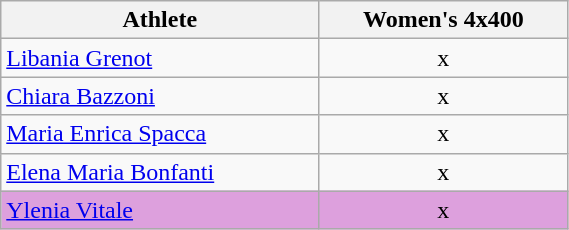<table class="wikitable" width=30% style="font-size:100%; text-align:center;">
<tr>
<th>Athlete</th>
<th>Women's 4x400</th>
</tr>
<tr>
<td align=left><a href='#'>Libania Grenot</a></td>
<td>x</td>
</tr>
<tr>
<td align=left><a href='#'>Chiara Bazzoni</a></td>
<td>x</td>
</tr>
<tr>
<td align=left><a href='#'>Maria Enrica Spacca</a></td>
<td>x</td>
</tr>
<tr>
<td align=left><a href='#'>Elena Maria Bonfanti</a></td>
<td>x</td>
</tr>
<tr bgcolor=plum>
<td align=left><a href='#'>Ylenia Vitale</a></td>
<td>x</td>
</tr>
</table>
